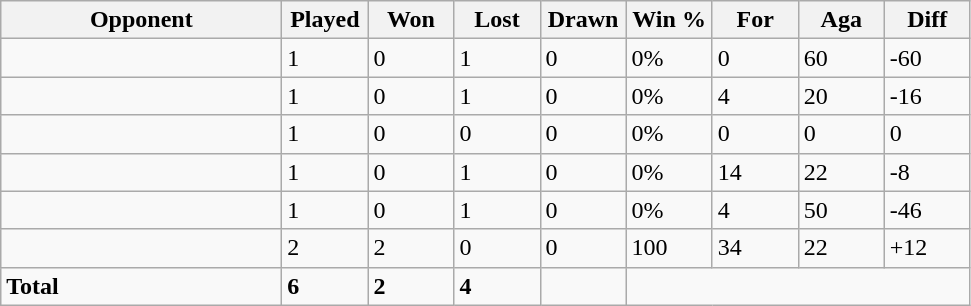<table class="wikitable sortable" style="font-size:100%">
<tr>
<th style="width:180px;">Opponent</th>
<th style="width:50px;">Played</th>
<th style="width:50px;">Won</th>
<th style="width:50px;">Lost</th>
<th style="width:50px;">Drawn</th>
<th style="width:50px;">Win %</th>
<th style="width:50px;">For</th>
<th style="width:50px;">Aga</th>
<th style="width:50px;">Diff</th>
</tr>
<tr>
<td style="text-align:left;"></td>
<td>1</td>
<td>0</td>
<td>1</td>
<td>0</td>
<td>0%</td>
<td>0</td>
<td>60</td>
<td>-60</td>
</tr>
<tr>
<td style="text-align:left;"></td>
<td>1</td>
<td>0</td>
<td>1</td>
<td>0</td>
<td>0%</td>
<td>4</td>
<td>20</td>
<td>-16</td>
</tr>
<tr>
<td style="text-align:left;"></td>
<td>1</td>
<td>0</td>
<td>0</td>
<td>0</td>
<td>0%</td>
<td>0</td>
<td>0</td>
<td>0</td>
</tr>
<tr>
<td style="text-align:left;"></td>
<td>1</td>
<td>0</td>
<td>1</td>
<td>0</td>
<td>0%</td>
<td>14</td>
<td>22</td>
<td>-8</td>
</tr>
<tr>
<td style="text-align:left;"></td>
<td>1</td>
<td>0</td>
<td>1</td>
<td>0</td>
<td>0%</td>
<td>4</td>
<td>50</td>
<td>-46</td>
</tr>
<tr>
<td style="text-align:left;"></td>
<td>2</td>
<td>2</td>
<td>0</td>
<td>0</td>
<td>100</td>
<td>34</td>
<td>22</td>
<td>+12</td>
</tr>
<tr>
<td style="text-align:left;"><strong>Total</strong></td>
<td><strong>6</strong></td>
<td><strong>2</strong></td>
<td><strong>4</strong></td>
<td></td>
</tr>
</table>
